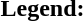<table class="toccolours" style="font-size:100%; white-space:nowrap;">
<tr>
<td><strong>Legend:</strong></td>
<td>      </td>
</tr>
<tr>
<td></td>
</tr>
<tr>
<td></td>
</tr>
</table>
